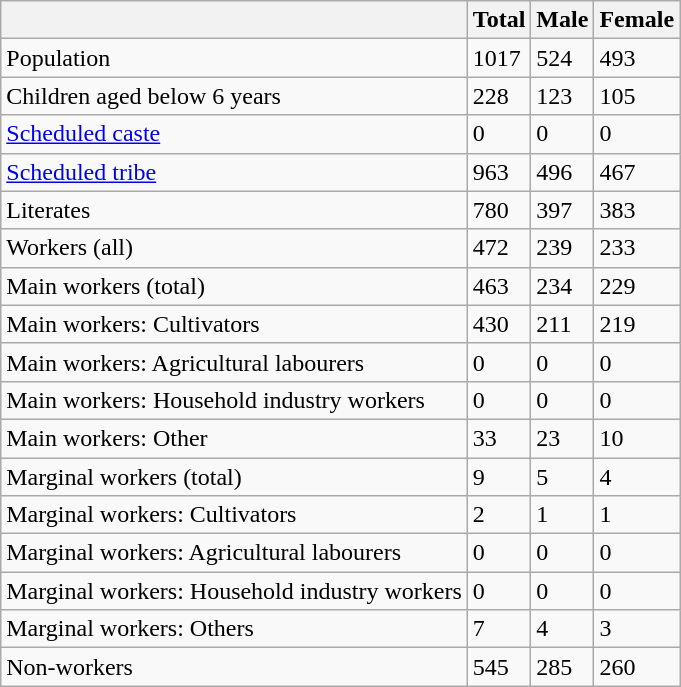<table class="wikitable sortable">
<tr>
<th></th>
<th>Total</th>
<th>Male</th>
<th>Female</th>
</tr>
<tr>
<td>Population</td>
<td>1017</td>
<td>524</td>
<td>493</td>
</tr>
<tr>
<td>Children aged below 6 years</td>
<td>228</td>
<td>123</td>
<td>105</td>
</tr>
<tr>
<td><a href='#'>Scheduled caste</a></td>
<td>0</td>
<td>0</td>
<td>0</td>
</tr>
<tr>
<td><a href='#'>Scheduled tribe</a></td>
<td>963</td>
<td>496</td>
<td>467</td>
</tr>
<tr>
<td>Literates</td>
<td>780</td>
<td>397</td>
<td>383</td>
</tr>
<tr>
<td>Workers (all)</td>
<td>472</td>
<td>239</td>
<td>233</td>
</tr>
<tr>
<td>Main workers (total)</td>
<td>463</td>
<td>234</td>
<td>229</td>
</tr>
<tr>
<td>Main workers: Cultivators</td>
<td>430</td>
<td>211</td>
<td>219</td>
</tr>
<tr>
<td>Main workers: Agricultural labourers</td>
<td>0</td>
<td>0</td>
<td>0</td>
</tr>
<tr>
<td>Main workers: Household industry workers</td>
<td>0</td>
<td>0</td>
<td>0</td>
</tr>
<tr>
<td>Main workers: Other</td>
<td>33</td>
<td>23</td>
<td>10</td>
</tr>
<tr>
<td>Marginal workers (total)</td>
<td>9</td>
<td>5</td>
<td>4</td>
</tr>
<tr>
<td>Marginal workers: Cultivators</td>
<td>2</td>
<td>1</td>
<td>1</td>
</tr>
<tr>
<td>Marginal workers: Agricultural labourers</td>
<td>0</td>
<td>0</td>
<td>0</td>
</tr>
<tr>
<td>Marginal workers: Household industry workers</td>
<td>0</td>
<td>0</td>
<td>0</td>
</tr>
<tr>
<td>Marginal workers: Others</td>
<td>7</td>
<td>4</td>
<td>3</td>
</tr>
<tr>
<td>Non-workers</td>
<td>545</td>
<td>285</td>
<td>260</td>
</tr>
</table>
